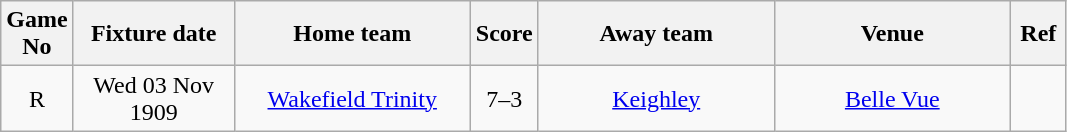<table class="wikitable" style="text-align:center;">
<tr>
<th width=20 abbr="No">Game No</th>
<th width=100 abbr="Date">Fixture date</th>
<th width=150 abbr="Home team">Home team</th>
<th width=20 abbr="Score">Score</th>
<th width=150 abbr="Away team">Away team</th>
<th width=150 abbr="Venue">Venue</th>
<th width=30 abbr="Ref">Ref</th>
</tr>
<tr>
<td>R</td>
<td>Wed 03 Nov 1909</td>
<td><a href='#'>Wakefield Trinity</a></td>
<td>7–3</td>
<td><a href='#'>Keighley</a></td>
<td><a href='#'>Belle Vue</a></td>
<td></td>
</tr>
</table>
